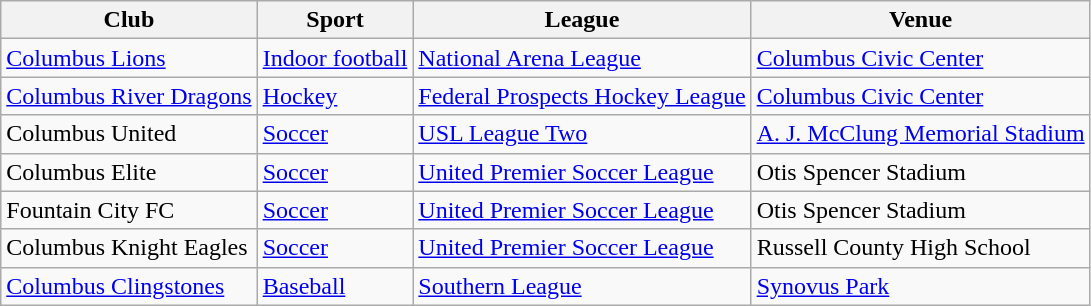<table class="wikitable">
<tr>
<th>Club</th>
<th>Sport</th>
<th>League</th>
<th>Venue</th>
</tr>
<tr>
<td><a href='#'>Columbus Lions</a></td>
<td><a href='#'>Indoor football</a></td>
<td><a href='#'>National Arena League</a></td>
<td><a href='#'>Columbus Civic Center</a></td>
</tr>
<tr>
<td><a href='#'>Columbus River Dragons</a></td>
<td><a href='#'>Hockey</a></td>
<td><a href='#'>Federal Prospects Hockey League</a></td>
<td><a href='#'>Columbus Civic Center</a></td>
</tr>
<tr>
<td>Columbus United</td>
<td><a href='#'>Soccer</a></td>
<td><a href='#'>USL League Two</a></td>
<td><a href='#'>A. J. McClung Memorial Stadium</a></td>
</tr>
<tr>
<td>Columbus Elite</td>
<td><a href='#'>Soccer</a></td>
<td><a href='#'>United Premier Soccer League</a></td>
<td>Otis Spencer Stadium</td>
</tr>
<tr>
<td>Fountain City FC</td>
<td><a href='#'>Soccer</a></td>
<td><a href='#'>United Premier Soccer League</a></td>
<td>Otis Spencer Stadium</td>
</tr>
<tr>
<td>Columbus Knight Eagles</td>
<td><a href='#'>Soccer</a></td>
<td><a href='#'>United Premier Soccer League</a></td>
<td>Russell County High School</td>
</tr>
<tr>
<td><a href='#'>Columbus Clingstones</a></td>
<td><a href='#'>Baseball</a></td>
<td><a href='#'>Southern League</a></td>
<td><a href='#'>Synovus Park</a></td>
</tr>
</table>
